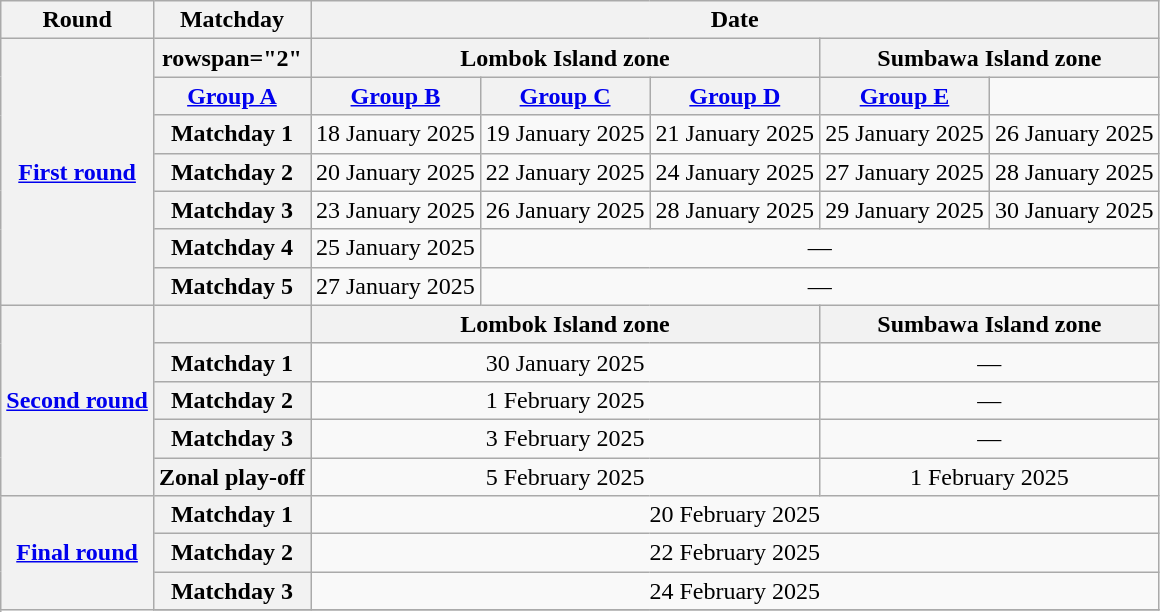<table class="wikitable" style="text-align:center">
<tr>
<th align="center">Round</th>
<th align="center">Matchday</th>
<th align="center" colspan="5">Date</th>
</tr>
<tr>
<th rowspan="7"><a href='#'>First round</a></th>
<th>rowspan="2" </th>
<th colspan="3">Lombok Island zone</th>
<th colspan="2">Sumbawa Island zone</th>
</tr>
<tr>
<th><a href='#'>Group A</a></th>
<th><a href='#'>Group B</a></th>
<th><a href='#'>Group C</a></th>
<th><a href='#'>Group D</a></th>
<th><a href='#'>Group E</a></th>
</tr>
<tr>
<th>Matchday 1</th>
<td>18 January 2025</td>
<td>19 January 2025</td>
<td>21 January 2025</td>
<td>25 January 2025</td>
<td>26 January 2025</td>
</tr>
<tr>
<th>Matchday 2</th>
<td>20 January 2025</td>
<td>22 January 2025</td>
<td>24 January 2025</td>
<td>27 January 2025</td>
<td>28 January 2025</td>
</tr>
<tr>
<th>Matchday 3</th>
<td>23 January 2025</td>
<td>26 January 2025</td>
<td>28 January 2025</td>
<td>29 January 2025</td>
<td>30 January 2025</td>
</tr>
<tr>
<th>Matchday 4</th>
<td>25 January 2025</td>
<td colspan="4" align=center>—</td>
</tr>
<tr>
<th>Matchday 5</th>
<td>27 January 2025</td>
<td colspan="4" align=center>—</td>
</tr>
<tr>
<th rowspan="5"><a href='#'>Second round</a></th>
<th></th>
<th colspan="3">Lombok Island zone</th>
<th colspan="2">Sumbawa Island zone</th>
</tr>
<tr>
<th>Matchday 1</th>
<td colspan="3">30 January 2025</td>
<td colspan="2" align=center>—</td>
</tr>
<tr>
<th>Matchday 2</th>
<td colspan="3">1 February 2025</td>
<td colspan="2" align=center>—</td>
</tr>
<tr>
<th>Matchday 3</th>
<td colspan="3">3 February 2025</td>
<td colspan="2" align=center>—</td>
</tr>
<tr>
<th>Zonal play-off</th>
<td colspan="3">5 February 2025</td>
<td colspan="2">1 February 2025</td>
</tr>
<tr>
<th rowspan="7"><a href='#'>Final round</a></th>
<th>Matchday 1</th>
<td colspan="5">20 February 2025</td>
</tr>
<tr>
<th>Matchday 2</th>
<td colspan="5">22 February 2025</td>
</tr>
<tr>
<th>Matchday 3</th>
<td colspan="5">24 February 2025</td>
</tr>
<tr>
</tr>
</table>
